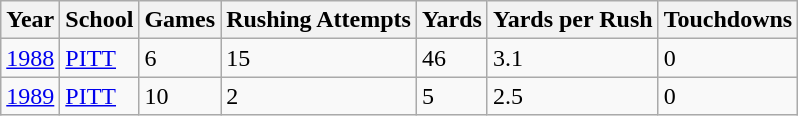<table class ="wikitable">
<tr>
<th>Year</th>
<th>School</th>
<th>Games</th>
<th>Rushing Attempts</th>
<th>Yards</th>
<th>Yards per Rush</th>
<th>Touchdowns</th>
</tr>
<tr>
<td><a href='#'>1988</a></td>
<td><a href='#'>PITT</a></td>
<td>6</td>
<td>15</td>
<td>46</td>
<td>3.1</td>
<td>0</td>
</tr>
<tr>
<td><a href='#'>1989</a></td>
<td><a href='#'>PITT</a></td>
<td>10</td>
<td>2</td>
<td>5</td>
<td>2.5</td>
<td>0</td>
</tr>
</table>
